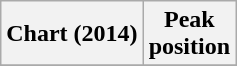<table class="wikitable plainrowheaders" style="text-align:center">
<tr>
<th scope="col">Chart (2014)</th>
<th scope="col">Peak<br>position</th>
</tr>
<tr>
</tr>
</table>
